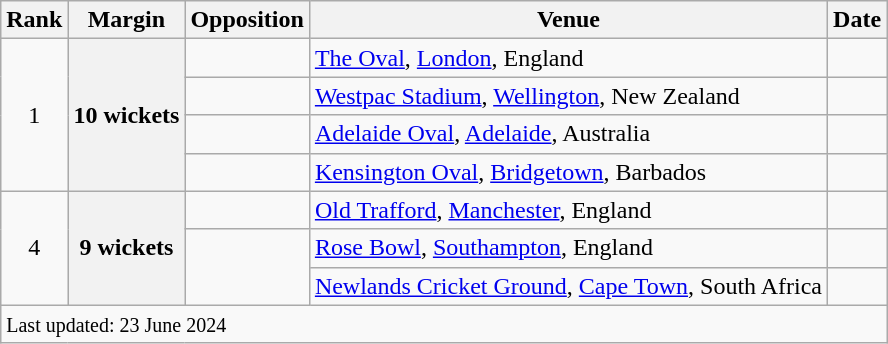<table class="wikitable plainrowheaders">
<tr>
<th scope=col>Rank</th>
<th scope=col>Margin</th>
<th scope=col>Opposition</th>
<th scope=col>Venue</th>
<th scope=col>Date</th>
</tr>
<tr>
<td align=center rowspan=4>1</td>
<th scope=row style=text-align:center rowspan=4>10 wickets</th>
<td></td>
<td><a href='#'>The Oval</a>, <a href='#'>London</a>, England</td>
<td></td>
</tr>
<tr>
<td></td>
<td><a href='#'>Westpac Stadium</a>, <a href='#'>Wellington</a>, New Zealand</td>
<td></td>
</tr>
<tr>
<td></td>
<td><a href='#'>Adelaide Oval</a>, <a href='#'>Adelaide</a>, Australia</td>
<td> </td>
</tr>
<tr>
<td></td>
<td><a href='#'>Kensington Oval</a>, <a href='#'>Bridgetown</a>, Barbados</td>
<td> </td>
</tr>
<tr>
<td align=center rowspan=3>4</td>
<th scope=row style=text-align:center rowspan=3>9 wickets</th>
<td></td>
<td><a href='#'>Old Trafford</a>, <a href='#'>Manchester</a>, England</td>
<td></td>
</tr>
<tr>
<td rowspan=2></td>
<td><a href='#'>Rose Bowl</a>, <a href='#'>Southampton</a>, England</td>
<td></td>
</tr>
<tr>
<td><a href='#'>Newlands Cricket Ground</a>, <a href='#'>Cape Town</a>, South Africa</td>
<td></td>
</tr>
<tr>
<td colspan=5><small>Last updated: 23 June 2024</small></td>
</tr>
</table>
